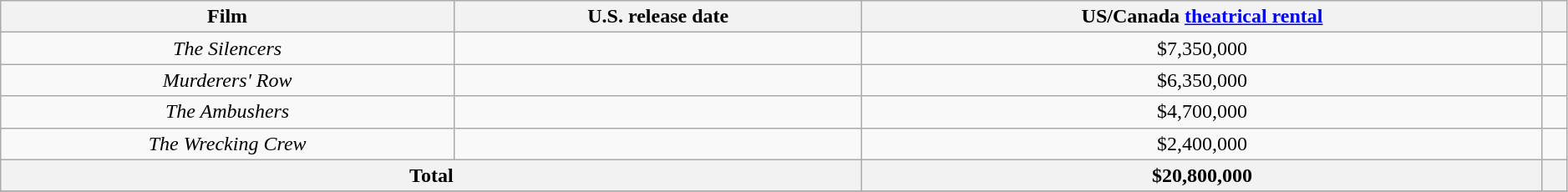<table class="wikitable sortable" style="text-align: center" width=99%>
<tr>
<th>Film</th>
<th>U.S. release date</th>
<th>US/Canada <a href='#'>theatrical rental</a></th>
<th class=unsortable></th>
</tr>
<tr>
<td><em>The Silencers</em></td>
<td></td>
<td>$7,350,000</td>
<td></td>
</tr>
<tr>
<td><em>Murderers' Row</em></td>
<td></td>
<td>$6,350,000</td>
<td></td>
</tr>
<tr>
<td><em>The Ambushers</em></td>
<td></td>
<td>$4,700,000</td>
<td></td>
</tr>
<tr>
<td><em>The Wrecking Crew</em></td>
<td></td>
<td>$2,400,000</td>
<td></td>
</tr>
<tr>
<th colspan="2" style="text-align:center;">Total</th>
<th>$20,800,000</th>
<th></th>
</tr>
<tr>
</tr>
</table>
